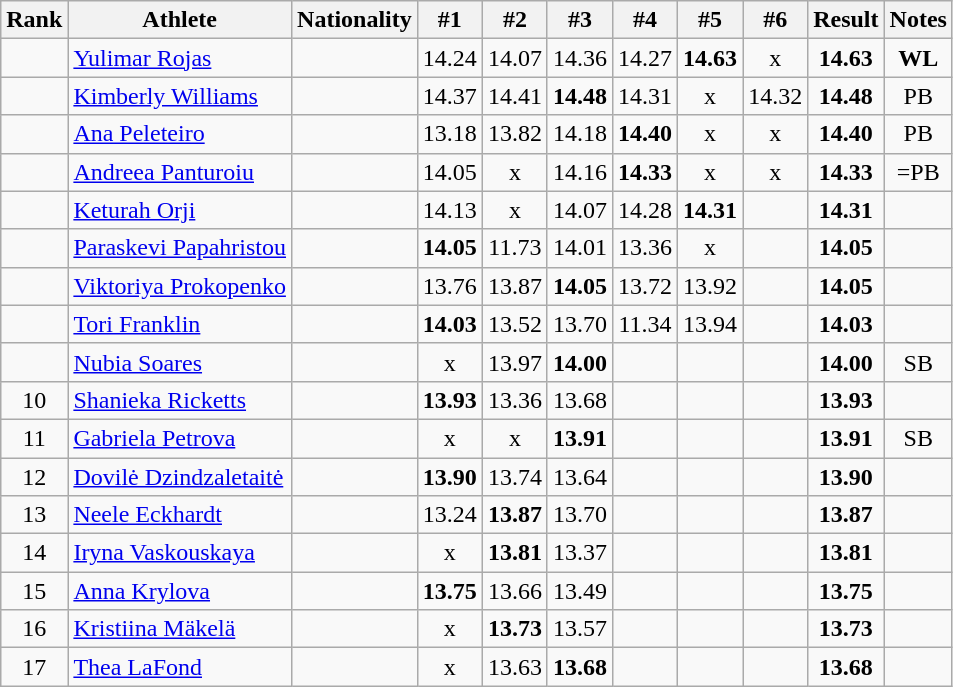<table class="wikitable sortable" style="text-align:center">
<tr>
<th>Rank</th>
<th>Athlete</th>
<th>Nationality</th>
<th>#1</th>
<th>#2</th>
<th>#3</th>
<th>#4</th>
<th>#5</th>
<th>#6</th>
<th>Result</th>
<th>Notes</th>
</tr>
<tr>
<td></td>
<td align=left><a href='#'>Yulimar Rojas</a></td>
<td align=left></td>
<td>14.24</td>
<td>14.07</td>
<td>14.36</td>
<td>14.27</td>
<td><strong>14.63</strong></td>
<td>x</td>
<td><strong>14.63</strong></td>
<td><strong>WL</strong></td>
</tr>
<tr>
<td></td>
<td align=left><a href='#'>Kimberly Williams</a></td>
<td align=left></td>
<td>14.37</td>
<td>14.41</td>
<td><strong>14.48</strong></td>
<td>14.31</td>
<td>x</td>
<td>14.32</td>
<td><strong>14.48</strong></td>
<td>PB</td>
</tr>
<tr>
<td></td>
<td align=left><a href='#'>Ana Peleteiro</a></td>
<td align=left></td>
<td>13.18</td>
<td>13.82</td>
<td>14.18</td>
<td><strong>14.40</strong></td>
<td>x</td>
<td>x</td>
<td><strong>14.40</strong></td>
<td>PB</td>
</tr>
<tr>
<td></td>
<td align=left><a href='#'>Andreea Panturoiu</a></td>
<td align=left></td>
<td>14.05</td>
<td>x</td>
<td>14.16</td>
<td><strong>14.33</strong></td>
<td>x</td>
<td>x</td>
<td><strong>14.33</strong></td>
<td>=PB</td>
</tr>
<tr>
<td></td>
<td align=left><a href='#'>Keturah Orji</a></td>
<td align=left></td>
<td>14.13</td>
<td>x</td>
<td>14.07</td>
<td>14.28</td>
<td><strong>14.31</strong></td>
<td></td>
<td><strong>14.31</strong></td>
<td></td>
</tr>
<tr>
<td></td>
<td align=left><a href='#'>Paraskevi Papahristou</a></td>
<td align=left></td>
<td><strong>14.05</strong></td>
<td>11.73</td>
<td>14.01</td>
<td>13.36</td>
<td>x</td>
<td></td>
<td><strong>14.05</strong></td>
<td></td>
</tr>
<tr>
<td></td>
<td align=left><a href='#'>Viktoriya Prokopenko</a></td>
<td align=left></td>
<td>13.76</td>
<td>13.87</td>
<td><strong>14.05</strong></td>
<td>13.72</td>
<td>13.92</td>
<td></td>
<td><strong>14.05</strong></td>
<td></td>
</tr>
<tr>
<td></td>
<td align=left><a href='#'>Tori Franklin</a></td>
<td align=left></td>
<td><strong>14.03</strong></td>
<td>13.52</td>
<td>13.70</td>
<td>11.34</td>
<td>13.94</td>
<td></td>
<td><strong>14.03</strong></td>
<td></td>
</tr>
<tr>
<td></td>
<td align=left><a href='#'>Nubia Soares</a></td>
<td align=left></td>
<td>x</td>
<td>13.97</td>
<td><strong>14.00</strong></td>
<td></td>
<td></td>
<td></td>
<td><strong>14.00</strong></td>
<td>SB</td>
</tr>
<tr>
<td>10</td>
<td align=left><a href='#'>Shanieka Ricketts</a></td>
<td align=left></td>
<td><strong>13.93</strong></td>
<td>13.36</td>
<td>13.68</td>
<td></td>
<td></td>
<td></td>
<td><strong>13.93</strong></td>
<td></td>
</tr>
<tr>
<td>11</td>
<td align=left><a href='#'>Gabriela Petrova</a></td>
<td align=left></td>
<td>x</td>
<td>x</td>
<td><strong>13.91</strong></td>
<td></td>
<td></td>
<td></td>
<td><strong>13.91</strong></td>
<td>SB</td>
</tr>
<tr>
<td>12</td>
<td align=left><a href='#'>Dovilė Dzindzaletaitė</a></td>
<td align=left></td>
<td><strong>13.90</strong></td>
<td>13.74</td>
<td>13.64</td>
<td></td>
<td></td>
<td></td>
<td><strong>13.90</strong></td>
<td></td>
</tr>
<tr>
<td>13</td>
<td align=left><a href='#'>Neele Eckhardt</a></td>
<td align=left></td>
<td>13.24</td>
<td><strong>13.87</strong></td>
<td>13.70</td>
<td></td>
<td></td>
<td></td>
<td><strong>13.87</strong></td>
<td></td>
</tr>
<tr>
<td>14</td>
<td align=left><a href='#'>Iryna Vaskouskaya</a></td>
<td align=left></td>
<td>x</td>
<td><strong>13.81</strong></td>
<td>13.37</td>
<td></td>
<td></td>
<td></td>
<td><strong>13.81</strong></td>
<td></td>
</tr>
<tr>
<td>15</td>
<td align=left><a href='#'>Anna Krylova</a></td>
<td align=left></td>
<td><strong>13.75</strong></td>
<td>13.66</td>
<td>13.49</td>
<td></td>
<td></td>
<td></td>
<td><strong>13.75</strong></td>
<td></td>
</tr>
<tr>
<td>16</td>
<td align=left><a href='#'>Kristiina Mäkelä</a></td>
<td align=left></td>
<td>x</td>
<td><strong>13.73</strong></td>
<td>13.57</td>
<td></td>
<td></td>
<td></td>
<td><strong>13.73</strong></td>
<td></td>
</tr>
<tr>
<td>17</td>
<td align=left><a href='#'>Thea LaFond</a></td>
<td align=left></td>
<td>x</td>
<td>13.63</td>
<td><strong>13.68</strong></td>
<td></td>
<td></td>
<td></td>
<td><strong>13.68</strong></td>
<td></td>
</tr>
</table>
